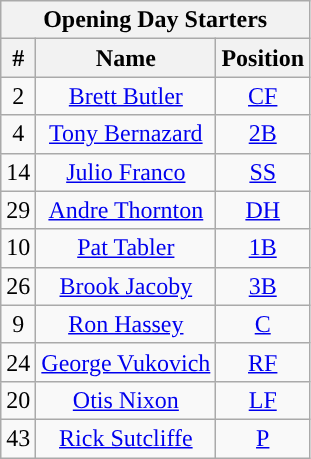<table class="wikitable" style="text-align:center">
<tr>
<th colspan="3">Opening Day Starters</th>
</tr>
<tr>
<th>#</th>
<th>Name</th>
<th>Position</th>
</tr>
<tr>
<td>2</td>
<td><a href='#'>Brett Butler</a></td>
<td><a href='#'>CF</a></td>
</tr>
<tr>
<td>4</td>
<td><a href='#'>Tony Bernazard</a></td>
<td><a href='#'>2B</a></td>
</tr>
<tr>
<td>14</td>
<td><a href='#'>Julio Franco</a></td>
<td><a href='#'>SS</a></td>
</tr>
<tr>
<td>29</td>
<td><a href='#'>Andre Thornton</a></td>
<td><a href='#'>DH</a></td>
</tr>
<tr>
<td>10</td>
<td><a href='#'>Pat Tabler</a></td>
<td><a href='#'>1B</a></td>
</tr>
<tr>
<td>26</td>
<td><a href='#'>Brook Jacoby</a></td>
<td><a href='#'>3B</a></td>
</tr>
<tr>
<td>9</td>
<td><a href='#'>Ron Hassey</a></td>
<td><a href='#'>C</a></td>
</tr>
<tr>
<td>24</td>
<td><a href='#'>George Vukovich</a></td>
<td><a href='#'>RF</a></td>
</tr>
<tr>
<td>20</td>
<td><a href='#'>Otis Nixon</a></td>
<td><a href='#'>LF</a></td>
</tr>
<tr>
<td>43</td>
<td><a href='#'>Rick Sutcliffe</a></td>
<td><a href='#'>P</a></td>
</tr>
</table>
